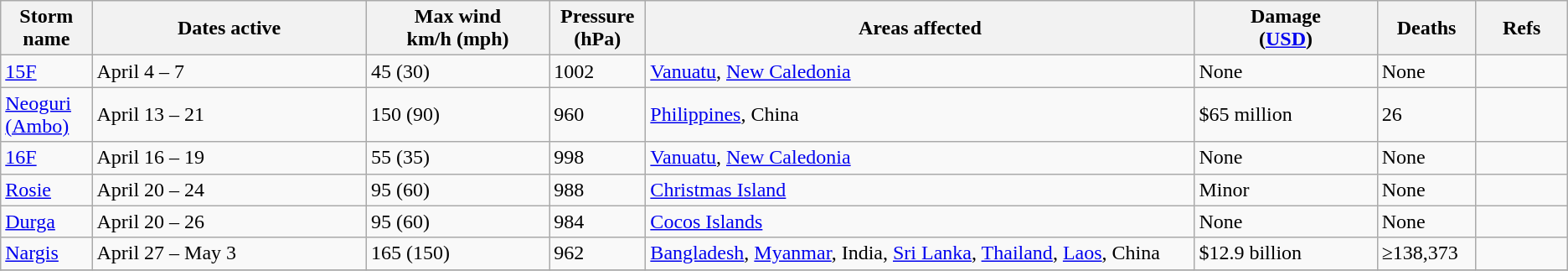<table class="wikitable sortable">
<tr>
<th width="5%">Storm name</th>
<th width="15%">Dates active</th>
<th width="10%">Max wind<br>km/h (mph)</th>
<th width="5%">Pressure<br>(hPa)</th>
<th width="30%">Areas affected</th>
<th width="10%">Damage<br>(<a href='#'>USD</a>)</th>
<th width="5%">Deaths</th>
<th width="5%">Refs</th>
</tr>
<tr>
<td><a href='#'>15F</a></td>
<td>April 4 – 7</td>
<td>45 (30)</td>
<td>1002</td>
<td><a href='#'>Vanuatu</a>, <a href='#'>New Caledonia</a></td>
<td>None</td>
<td>None</td>
<td></td>
</tr>
<tr>
<td><a href='#'>Neoguri (Ambo)</a></td>
<td>April 13 – 21</td>
<td>150 (90)</td>
<td>960</td>
<td><a href='#'>Philippines</a>, China</td>
<td>$65 million</td>
<td>26</td>
<td></td>
</tr>
<tr>
<td><a href='#'>16F</a></td>
<td>April 16 – 19</td>
<td>55 (35)</td>
<td>998</td>
<td><a href='#'>Vanuatu</a>, <a href='#'>New Caledonia</a></td>
<td>None</td>
<td>None</td>
<td></td>
</tr>
<tr>
<td><a href='#'>Rosie</a></td>
<td>April 20 – 24</td>
<td>95 (60)</td>
<td>988</td>
<td><a href='#'>Christmas Island</a></td>
<td>Minor</td>
<td>None</td>
<td></td>
</tr>
<tr>
<td><a href='#'>Durga</a></td>
<td>April 20 – 26</td>
<td>95 (60)</td>
<td>984</td>
<td><a href='#'>Cocos Islands</a></td>
<td>None</td>
<td>None</td>
<td></td>
</tr>
<tr>
<td><a href='#'>Nargis</a></td>
<td>April 27 – May 3</td>
<td>165 (150)</td>
<td>962</td>
<td><a href='#'>Bangladesh</a>, <a href='#'>Myanmar</a>, India, <a href='#'>Sri Lanka</a>, <a href='#'>Thailand</a>, <a href='#'>Laos</a>, China</td>
<td>$12.9 billion</td>
<td>≥138,373</td>
<td></td>
</tr>
<tr>
</tr>
</table>
